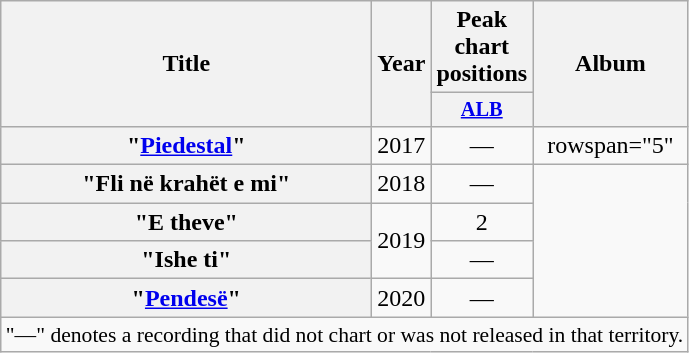<table class="wikitable plainrowheaders" style="text-align:center;">
<tr>
<th scope="col" rowspan="2" style="width:15em;">Title</th>
<th scope="col" rowspan="2" style="width:2em;">Year</th>
<th scope="col" colspan="1" style="width:2em;">Peak<br>chart<br>positions</th>
<th scope="col" rowspan="2">Album</th>
</tr>
<tr>
<th scope="col" style="width:3em;font-size:85%;"><a href='#'>ALB</a><br></th>
</tr>
<tr>
<th scope="row">"<a href='#'>Piedestal</a>"</th>
<td>2017</td>
<td>—</td>
<td>rowspan="5" </td>
</tr>
<tr>
<th scope="row">"Fli në krahët e mi"<br></th>
<td>2018</td>
<td>—</td>
</tr>
<tr>
<th scope="row">"E theve"</th>
<td rowspan="2">2019</td>
<td>2</td>
</tr>
<tr>
<th scope="row">"Ishe ti"</th>
<td>—</td>
</tr>
<tr>
<th scope="row">"<a href='#'>Pendesë</a>"</th>
<td>2020</td>
<td>—</td>
</tr>
<tr>
<td colspan="11" style="font-size:90%">"—" denotes a recording that did not chart or was not released in that territory.</td>
</tr>
</table>
